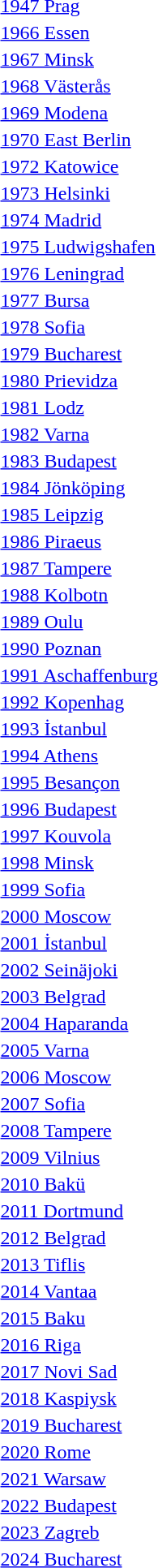<table>
<tr>
<td><a href='#'>1947 Prag</a></td>
<td></td>
<td></td>
<td></td>
</tr>
<tr>
<td><a href='#'>1966 Essen</a></td>
<td></td>
<td></td>
<td></td>
</tr>
<tr>
<td><a href='#'>1967 Minsk</a></td>
<td></td>
<td></td>
<td></td>
</tr>
<tr>
<td><a href='#'>1968 Västerås</a></td>
<td></td>
<td></td>
<td></td>
</tr>
<tr>
<td><a href='#'>1969 Modena</a></td>
<td></td>
<td></td>
<td></td>
</tr>
<tr>
<td><a href='#'>1970 East Berlin</a></td>
<td></td>
<td></td>
<td></td>
</tr>
<tr>
<td><a href='#'>1972 Katowice</a></td>
<td></td>
<td></td>
<td></td>
</tr>
<tr>
<td><a href='#'>1973 Helsinki</a></td>
<td></td>
<td></td>
<td></td>
</tr>
<tr>
<td><a href='#'>1974 Madrid</a></td>
<td></td>
<td></td>
<td></td>
</tr>
<tr>
<td><a href='#'>1975 Ludwigshafen</a></td>
<td></td>
<td></td>
<td></td>
</tr>
<tr>
<td><a href='#'>1976 Leningrad</a></td>
<td></td>
<td></td>
<td></td>
</tr>
<tr>
<td><a href='#'>1977 Bursa</a></td>
<td></td>
<td></td>
<td></td>
</tr>
<tr>
<td><a href='#'>1978 Sofia</a></td>
<td></td>
<td></td>
<td></td>
</tr>
<tr>
<td><a href='#'>1979 Bucharest</a></td>
<td></td>
<td></td>
<td></td>
</tr>
<tr>
<td><a href='#'>1980 Prievidza</a></td>
<td></td>
<td></td>
<td></td>
</tr>
<tr>
<td><a href='#'>1981 Lodz</a></td>
<td></td>
<td></td>
<td></td>
</tr>
<tr>
<td><a href='#'>1982 Varna</a></td>
<td></td>
<td></td>
<td></td>
</tr>
<tr>
<td><a href='#'>1983 Budapest</a></td>
<td></td>
<td></td>
<td></td>
</tr>
<tr>
<td><a href='#'>1984 Jönköping</a></td>
<td></td>
<td></td>
<td></td>
</tr>
<tr>
<td><a href='#'>1985 Leipzig</a></td>
<td></td>
<td></td>
<td></td>
</tr>
<tr>
<td><a href='#'>1986 Piraeus</a></td>
<td></td>
<td></td>
<td></td>
</tr>
<tr>
<td><a href='#'>1987 Tampere</a></td>
<td></td>
<td></td>
<td></td>
</tr>
<tr>
<td><a href='#'>1988 Kolbotn</a></td>
<td></td>
<td></td>
<td></td>
</tr>
<tr>
<td><a href='#'>1989 Oulu</a></td>
<td></td>
<td></td>
<td></td>
</tr>
<tr>
<td><a href='#'>1990 Poznan</a></td>
<td></td>
<td></td>
<td></td>
</tr>
<tr>
<td><a href='#'>1991 Aschaffenburg</a></td>
<td></td>
<td></td>
<td></td>
</tr>
<tr>
<td><a href='#'>1992 Kopenhag</a></td>
<td></td>
<td></td>
<td></td>
</tr>
<tr>
<td><a href='#'>1993 İstanbul</a></td>
<td></td>
<td></td>
<td></td>
</tr>
<tr>
<td><a href='#'>1994 Athens</a></td>
<td></td>
<td></td>
<td></td>
</tr>
<tr>
<td><a href='#'>1995 Besançon</a></td>
<td></td>
<td></td>
<td></td>
</tr>
<tr>
<td><a href='#'>1996 Budapest</a></td>
<td></td>
<td></td>
<td></td>
</tr>
<tr>
<td><a href='#'>1997 Kouvola</a></td>
<td></td>
<td></td>
<td></td>
</tr>
<tr>
<td><a href='#'>1998 Minsk</a></td>
<td></td>
<td></td>
<td></td>
</tr>
<tr>
<td><a href='#'>1999 Sofia</a></td>
<td></td>
<td></td>
<td></td>
</tr>
<tr>
<td><a href='#'>2000 Moscow</a></td>
<td></td>
<td></td>
<td></td>
</tr>
<tr>
<td><a href='#'>2001 İstanbul</a></td>
<td></td>
<td></td>
<td></td>
</tr>
<tr>
<td><a href='#'>2002 Seinäjoki</a></td>
<td></td>
<td></td>
<td></td>
</tr>
<tr>
<td><a href='#'>2003 Belgrad</a></td>
<td></td>
<td></td>
<td></td>
</tr>
<tr>
<td><a href='#'>2004 Haparanda</a></td>
<td></td>
<td></td>
<td></td>
</tr>
<tr>
<td rowspan=2><a href='#'>2005 Varna</a></td>
<td rowspan=2></td>
<td rowspan=2></td>
<td></td>
</tr>
<tr>
<td></td>
</tr>
<tr>
<td rowspan=2><a href='#'>2006 Moscow</a></td>
<td rowspan=2></td>
<td rowspan=2></td>
<td></td>
</tr>
<tr>
<td></td>
</tr>
<tr>
<td rowspan=2><a href='#'>2007 Sofia</a></td>
<td rowspan=2></td>
<td rowspan=2></td>
<td></td>
</tr>
<tr>
<td></td>
</tr>
<tr>
<td rowspan=2><a href='#'>2008 Tampere</a></td>
<td rowspan=2></td>
<td rowspan=2></td>
<td></td>
</tr>
<tr>
<td></td>
</tr>
<tr>
<td rowspan=2><a href='#'>2009 Vilnius</a></td>
<td rowspan=2></td>
<td rowspan=2></td>
<td></td>
</tr>
<tr>
<td></td>
</tr>
<tr>
<td rowspan=2><a href='#'>2010 Bakü</a></td>
<td rowspan=2></td>
<td rowspan=2></td>
<td></td>
</tr>
<tr>
<td></td>
</tr>
<tr>
<td rowspan=2><a href='#'>2011 Dortmund</a></td>
<td rowspan=2></td>
<td rowspan=2></td>
<td></td>
</tr>
<tr>
<td></td>
</tr>
<tr>
<td rowspan=2><a href='#'>2012 Belgrad</a></td>
<td rowspan=2></td>
<td rowspan=2></td>
<td></td>
</tr>
<tr>
<td></td>
</tr>
<tr>
<td rowspan=2><a href='#'>2013 Tiflis</a></td>
<td rowspan=2></td>
<td rowspan=2></td>
<td></td>
</tr>
<tr>
<td></td>
</tr>
<tr>
<td rowspan=2><a href='#'>2014 Vantaa</a></td>
<td rowspan=2></td>
<td rowspan=2></td>
<td></td>
</tr>
<tr>
<td></td>
</tr>
<tr>
<td rowspan=2><a href='#'>2015 Baku</a></td>
<td rowspan=2></td>
<td rowspan=2></td>
<td></td>
</tr>
<tr>
<td></td>
</tr>
<tr>
<td rowspan=2><a href='#'>2016 Riga</a></td>
<td rowspan=2></td>
<td rowspan=2></td>
<td></td>
</tr>
<tr>
<td></td>
</tr>
<tr>
<td rowspan=2><a href='#'>2017 Novi Sad</a></td>
<td rowspan=2></td>
<td rowspan=2></td>
<td></td>
</tr>
<tr>
<td></td>
</tr>
<tr>
<td rowspan=2><a href='#'>2018 Kaspiysk</a></td>
<td rowspan=2></td>
<td rowspan=2></td>
<td></td>
</tr>
<tr>
<td></td>
</tr>
<tr>
<td rowspan=2><a href='#'>2019 Bucharest</a></td>
<td rowspan=2></td>
<td rowspan=2></td>
<td></td>
</tr>
<tr>
<td></td>
</tr>
<tr>
<td rowspan=2><a href='#'>2020 Rome</a></td>
<td rowspan=2></td>
<td rowspan=2></td>
<td></td>
</tr>
<tr>
<td></td>
</tr>
<tr>
<td rowspan=2><a href='#'>2021 Warsaw</a></td>
<td rowspan=2></td>
<td rowspan=2></td>
<td></td>
</tr>
<tr>
<td></td>
</tr>
<tr>
<td rowspan=2><a href='#'>2022 Budapest</a></td>
<td rowspan=2></td>
<td rowspan=2></td>
<td></td>
</tr>
<tr>
<td></td>
</tr>
<tr>
<td rowspan=2><a href='#'>2023 Zagreb</a></td>
<td rowspan=2></td>
<td rowspan=2></td>
<td></td>
</tr>
<tr>
<td></td>
</tr>
<tr>
<td rowspan=2><a href='#'>2024 Bucharest</a></td>
<td rowspan=2></td>
<td rowspan=2></td>
<td></td>
</tr>
<tr>
<td></td>
</tr>
</table>
